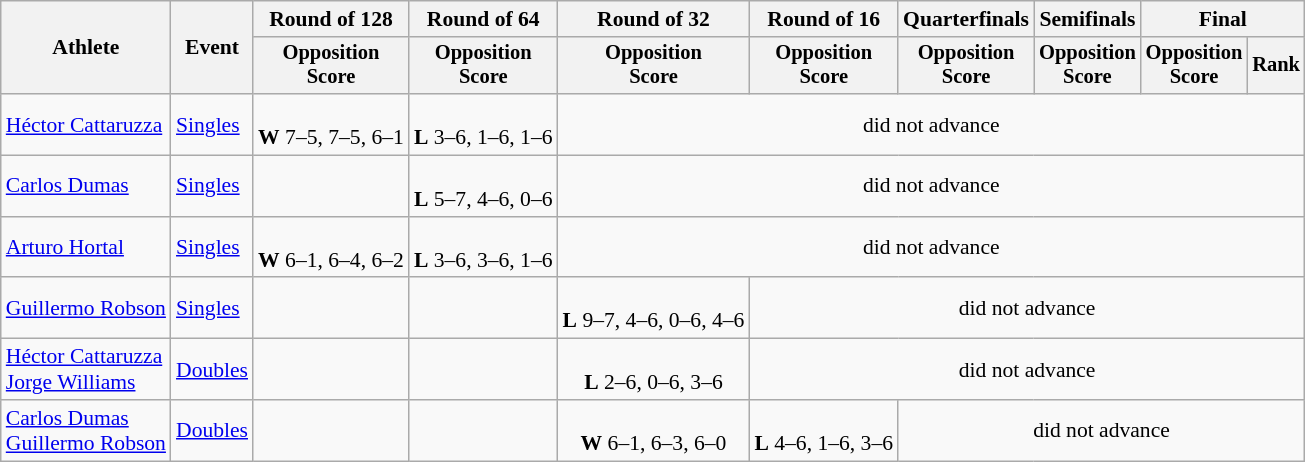<table class=wikitable style="font-size:90%">
<tr>
<th rowspan=2>Athlete</th>
<th rowspan=2>Event</th>
<th>Round of 128</th>
<th>Round of 64</th>
<th>Round of 32</th>
<th>Round of 16</th>
<th>Quarterfinals</th>
<th>Semifinals</th>
<th colspan=2>Final</th>
</tr>
<tr style="font-size:95%">
<th>Opposition<br>Score</th>
<th>Opposition<br>Score</th>
<th>Opposition<br>Score</th>
<th>Opposition<br>Score</th>
<th>Opposition<br>Score</th>
<th>Opposition<br>Score</th>
<th>Opposition<br>Score</th>
<th>Rank</th>
</tr>
<tr align=center>
<td align=left><a href='#'>Héctor Cattaruzza</a></td>
<td align=left><a href='#'>Singles</a></td>
<td><br> <strong>W</strong> 7–5, 7–5, 6–1</td>
<td><br> <strong>L</strong> 3–6, 1–6, 1–6</td>
<td colspan=6>did not advance</td>
</tr>
<tr align=center>
<td align=left><a href='#'>Carlos Dumas</a></td>
<td align=left><a href='#'>Singles</a></td>
<td></td>
<td><br> <strong>L</strong> 5–7, 4–6, 0–6</td>
<td colspan=6>did not advance</td>
</tr>
<tr align=center>
<td align=left><a href='#'>Arturo Hortal</a></td>
<td align=left><a href='#'>Singles</a></td>
<td><br> <strong>W</strong> 6–1, 6–4, 6–2</td>
<td><br> <strong>L</strong> 3–6, 3–6, 1–6</td>
<td colspan=6>did not advance</td>
</tr>
<tr align=center>
<td align=left><a href='#'>Guillermo Robson</a></td>
<td align=left><a href='#'>Singles</a></td>
<td></td>
<td></td>
<td><br> <strong>L</strong> 9–7, 4–6, 0–6, 4–6</td>
<td colspan=5>did not advance</td>
</tr>
<tr align=center>
<td align=left><a href='#'>Héctor Cattaruzza</a> <br> <a href='#'>Jorge Williams</a></td>
<td align=left><a href='#'>Doubles</a></td>
<td></td>
<td></td>
<td><br> <strong>L</strong> 2–6, 0–6, 3–6</td>
<td colspan=5>did not advance</td>
</tr>
<tr align=center>
<td align=left><a href='#'>Carlos Dumas</a> <br> <a href='#'>Guillermo Robson</a></td>
<td align=left><a href='#'>Doubles</a></td>
<td></td>
<td></td>
<td><br> <strong>W</strong> 6–1, 6–3, 6–0</td>
<td><br> <strong>L</strong> 4–6, 1–6, 3–6</td>
<td colspan=4>did not advance</td>
</tr>
</table>
